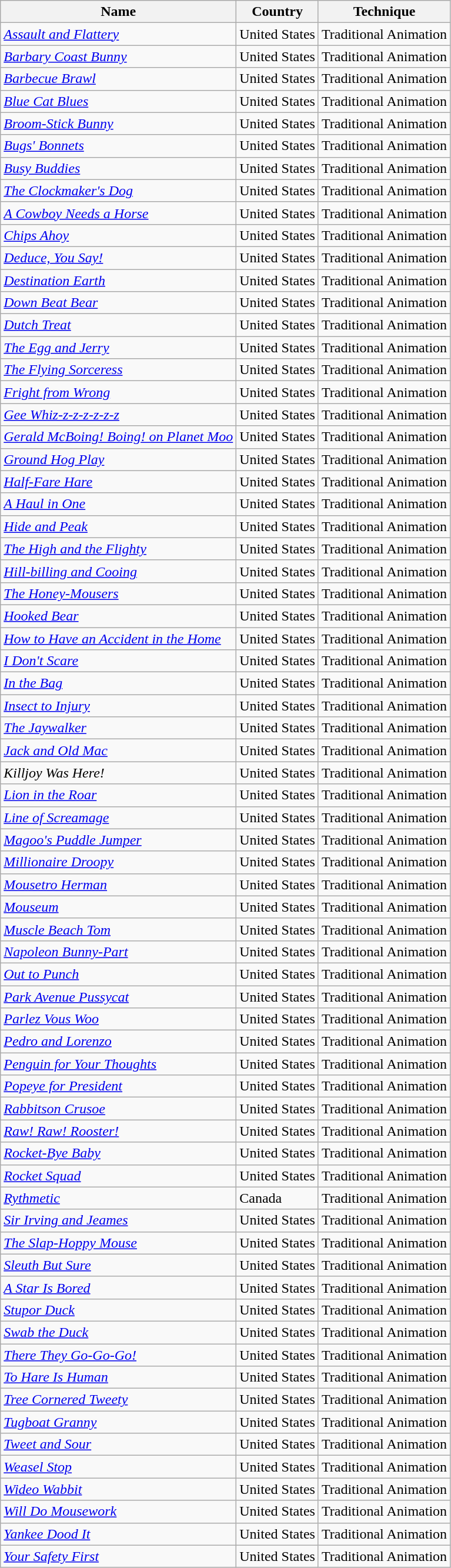<table class="wikitable sortable">
<tr>
<th>Name</th>
<th>Country</th>
<th>Technique</th>
</tr>
<tr>
<td><em><a href='#'>Assault and Flattery</a></em></td>
<td>United States</td>
<td>Traditional Animation</td>
</tr>
<tr>
<td><em><a href='#'>Barbary Coast Bunny</a></em></td>
<td>United States</td>
<td>Traditional Animation</td>
</tr>
<tr>
<td><em><a href='#'>Barbecue Brawl</a></em></td>
<td>United States</td>
<td>Traditional Animation</td>
</tr>
<tr>
<td><em><a href='#'>Blue Cat Blues</a></em></td>
<td>United States</td>
<td>Traditional Animation</td>
</tr>
<tr>
<td><em><a href='#'>Broom-Stick Bunny</a></em></td>
<td>United States</td>
<td>Traditional Animation</td>
</tr>
<tr>
<td><em><a href='#'>Bugs' Bonnets</a></em></td>
<td>United States</td>
<td>Traditional Animation</td>
</tr>
<tr>
<td><em><a href='#'>Busy Buddies</a></em></td>
<td>United States</td>
<td>Traditional Animation</td>
</tr>
<tr>
<td><em><a href='#'>The Clockmaker's Dog</a></em></td>
<td>United States</td>
<td>Traditional Animation</td>
</tr>
<tr>
<td><em><a href='#'>A Cowboy Needs a Horse</a></em></td>
<td>United States</td>
<td>Traditional Animation</td>
</tr>
<tr>
<td><em><a href='#'>Chips Ahoy</a></em></td>
<td>United States</td>
<td>Traditional Animation</td>
</tr>
<tr>
<td><em><a href='#'>Deduce, You Say!</a></em></td>
<td>United States</td>
<td>Traditional Animation</td>
</tr>
<tr>
<td><em><a href='#'>Destination Earth</a></em></td>
<td>United States</td>
<td>Traditional Animation</td>
</tr>
<tr>
<td><em><a href='#'>Down Beat Bear</a></em></td>
<td>United States</td>
<td>Traditional Animation</td>
</tr>
<tr>
<td><em><a href='#'>Dutch Treat</a></em></td>
<td>United States</td>
<td>Traditional Animation</td>
</tr>
<tr>
<td><em><a href='#'>The Egg and Jerry</a></em></td>
<td>United States</td>
<td>Traditional Animation</td>
</tr>
<tr>
<td><em><a href='#'>The Flying Sorceress</a></em></td>
<td>United States</td>
<td>Traditional Animation</td>
</tr>
<tr>
<td><em><a href='#'>Fright from Wrong</a></em></td>
<td>United States</td>
<td>Traditional Animation</td>
</tr>
<tr>
<td><em><a href='#'>Gee Whiz-z-z-z-z-z-z</a></em></td>
<td>United States</td>
<td>Traditional Animation</td>
</tr>
<tr>
<td><em><a href='#'>Gerald McBoing! Boing! on Planet Moo</a></em></td>
<td>United States</td>
<td>Traditional Animation</td>
</tr>
<tr>
<td><em><a href='#'>Ground Hog Play</a></em></td>
<td>United States</td>
<td>Traditional Animation</td>
</tr>
<tr>
<td><em><a href='#'>Half-Fare Hare</a></em></td>
<td>United States</td>
<td>Traditional Animation</td>
</tr>
<tr>
<td><em><a href='#'>A Haul in One</a></em></td>
<td>United States</td>
<td>Traditional Animation</td>
</tr>
<tr>
<td><em><a href='#'>Hide and Peak</a></em></td>
<td>United States</td>
<td>Traditional Animation</td>
</tr>
<tr>
<td><em><a href='#'>The High and the Flighty</a></em></td>
<td>United States</td>
<td>Traditional Animation</td>
</tr>
<tr>
<td><em><a href='#'>Hill-billing and Cooing</a></em></td>
<td>United States</td>
<td>Traditional Animation</td>
</tr>
<tr>
<td><em><a href='#'>The Honey-Mousers</a></em></td>
<td>United States</td>
<td>Traditional Animation</td>
</tr>
<tr>
<td><em><a href='#'>Hooked Bear</a></em></td>
<td>United States</td>
<td>Traditional Animation</td>
</tr>
<tr>
<td><em><a href='#'>How to Have an Accident in the Home</a></em></td>
<td>United States</td>
<td>Traditional Animation</td>
</tr>
<tr>
<td><em><a href='#'>I Don't Scare</a></em></td>
<td>United States</td>
<td>Traditional Animation</td>
</tr>
<tr>
<td><em><a href='#'>In the Bag</a></em></td>
<td>United States</td>
<td>Traditional Animation</td>
</tr>
<tr>
<td><em><a href='#'>Insect to Injury</a></em></td>
<td>United States</td>
<td>Traditional Animation</td>
</tr>
<tr>
<td><em><a href='#'>The Jaywalker</a></em></td>
<td>United States</td>
<td>Traditional Animation</td>
</tr>
<tr>
<td><em><a href='#'>Jack and Old Mac</a></em></td>
<td>United States</td>
<td>Traditional Animation</td>
</tr>
<tr>
<td><em>Killjoy Was Here!</em></td>
<td>United States</td>
<td>Traditional Animation</td>
</tr>
<tr>
<td><em><a href='#'>Lion in the Roar</a></em></td>
<td>United States</td>
<td>Traditional Animation</td>
</tr>
<tr>
<td><em><a href='#'>Line of Screamage</a></em></td>
<td>United States</td>
<td>Traditional Animation</td>
</tr>
<tr>
<td><em><a href='#'>Magoo's Puddle Jumper</a></em></td>
<td>United States</td>
<td>Traditional Animation</td>
</tr>
<tr>
<td><em><a href='#'>Millionaire Droopy</a></em></td>
<td>United States</td>
<td>Traditional Animation</td>
</tr>
<tr>
<td><em><a href='#'>Mousetro Herman</a></em></td>
<td>United States</td>
<td>Traditional Animation</td>
</tr>
<tr>
<td><em><a href='#'>Mouseum</a></em></td>
<td>United States</td>
<td>Traditional Animation</td>
</tr>
<tr>
<td><em><a href='#'>Muscle Beach Tom</a></em></td>
<td>United States</td>
<td>Traditional Animation</td>
</tr>
<tr>
<td><em><a href='#'>Napoleon Bunny-Part</a></em></td>
<td>United States</td>
<td>Traditional Animation</td>
</tr>
<tr>
<td><em><a href='#'>Out to Punch</a></em></td>
<td>United States</td>
<td>Traditional Animation</td>
</tr>
<tr>
<td><em><a href='#'>Park Avenue Pussycat</a></em></td>
<td>United States</td>
<td>Traditional Animation</td>
</tr>
<tr>
<td><em><a href='#'>Parlez Vous Woo</a></em></td>
<td>United States</td>
<td>Traditional Animation</td>
</tr>
<tr>
<td><em><a href='#'>Pedro and Lorenzo</a></em></td>
<td>United States</td>
<td>Traditional Animation</td>
</tr>
<tr>
<td><em><a href='#'>Penguin for Your Thoughts</a></em></td>
<td>United States</td>
<td>Traditional Animation</td>
</tr>
<tr>
<td><em><a href='#'>Popeye for President</a></em></td>
<td>United States</td>
<td>Traditional Animation</td>
</tr>
<tr>
<td><em><a href='#'>Rabbitson Crusoe</a></em></td>
<td>United States</td>
<td>Traditional Animation</td>
</tr>
<tr>
<td><em><a href='#'>Raw! Raw! Rooster!</a></em></td>
<td>United States</td>
<td>Traditional Animation</td>
</tr>
<tr>
<td><em><a href='#'>Rocket-Bye Baby</a></em></td>
<td>United States</td>
<td>Traditional Animation</td>
</tr>
<tr>
<td><em><a href='#'>Rocket Squad</a></em></td>
<td>United States</td>
<td>Traditional Animation</td>
</tr>
<tr>
<td><em><a href='#'>Rythmetic</a></em></td>
<td>Canada</td>
<td>Traditional Animation</td>
</tr>
<tr>
<td><em><a href='#'>Sir Irving and Jeames</a></em></td>
<td>United States</td>
<td>Traditional Animation</td>
</tr>
<tr>
<td><em><a href='#'>The Slap-Hoppy Mouse</a></em></td>
<td>United States</td>
<td>Traditional Animation</td>
</tr>
<tr>
<td><em><a href='#'>Sleuth But Sure</a></em></td>
<td>United States</td>
<td>Traditional Animation</td>
</tr>
<tr>
<td><em><a href='#'>A Star Is Bored</a></em></td>
<td>United States</td>
<td>Traditional Animation</td>
</tr>
<tr>
<td><em><a href='#'>Stupor Duck</a></em></td>
<td>United States</td>
<td>Traditional Animation</td>
</tr>
<tr>
<td><em><a href='#'>Swab the Duck</a></em></td>
<td>United States</td>
<td>Traditional Animation</td>
</tr>
<tr>
<td><em><a href='#'>There They Go-Go-Go!</a></em></td>
<td>United States</td>
<td>Traditional Animation</td>
</tr>
<tr>
<td><em><a href='#'>To Hare Is Human</a></em></td>
<td>United States</td>
<td>Traditional Animation</td>
</tr>
<tr>
<td><em><a href='#'>Tree Cornered Tweety</a></em></td>
<td>United States</td>
<td>Traditional Animation</td>
</tr>
<tr>
<td><em><a href='#'>Tugboat Granny</a></em></td>
<td>United States</td>
<td>Traditional Animation</td>
</tr>
<tr>
<td><em><a href='#'>Tweet and Sour</a></em></td>
<td>United States</td>
<td>Traditional Animation</td>
</tr>
<tr>
<td><em><a href='#'>Weasel Stop</a></em></td>
<td>United States</td>
<td>Traditional Animation</td>
</tr>
<tr>
<td><em><a href='#'>Wideo Wabbit</a></em></td>
<td>United States</td>
<td>Traditional Animation</td>
</tr>
<tr>
<td><em><a href='#'>Will Do Mousework</a></em></td>
<td>United States</td>
<td>Traditional Animation</td>
</tr>
<tr>
<td><em><a href='#'>Yankee Dood It</a></em></td>
<td>United States</td>
<td>Traditional Animation</td>
</tr>
<tr>
<td><em><a href='#'>Your Safety First</a></em></td>
<td>United States</td>
<td>Traditional Animation</td>
</tr>
</table>
